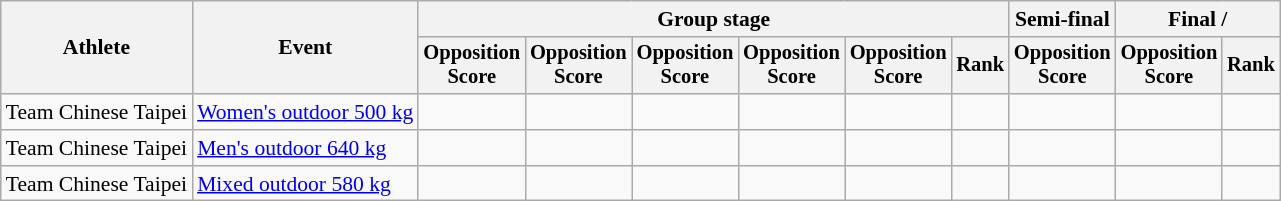<table class="wikitable" style="font-size:90%">
<tr>
<th rowspan=2>Athlete</th>
<th rowspan=2>Event</th>
<th colspan=6>Group stage</th>
<th>Semi-final</th>
<th colspan=2>Final / </th>
</tr>
<tr style="font-size:95%">
<th>Opposition<br>Score</th>
<th>Opposition<br>Score</th>
<th>Opposition<br>Score</th>
<th>Opposition<br>Score</th>
<th>Opposition<br>Score</th>
<th>Rank</th>
<th>Opposition<br>Score</th>
<th>Opposition<br>Score</th>
<th>Rank</th>
</tr>
<tr align=center>
<td align=left>Team Chinese Taipei</td>
<td align=left><a href='#'>Women's outdoor 500 kg</a></td>
<td></td>
<td></td>
<td></td>
<td></td>
<td></td>
<td></td>
<td></td>
<td></td>
<td></td>
</tr>
<tr align=center>
<td align=left>Team Chinese Taipei</td>
<td align=left><a href='#'>Men's outdoor 640 kg</a></td>
<td></td>
<td></td>
<td></td>
<td></td>
<td></td>
<td></td>
<td></td>
<td></td>
<td></td>
</tr>
<tr align=center>
<td align=left>Team Chinese Taipei</td>
<td align=left><a href='#'>Mixed outdoor 580 kg</a></td>
<td></td>
<td></td>
<td></td>
<td></td>
<td></td>
<td></td>
<td></td>
<td></td>
<td></td>
</tr>
</table>
